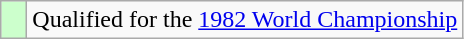<table class="wikitable">
<tr>
<td width=10px bgcolor=ccffcc></td>
<td>Qualified for the <a href='#'>1982 World Championship</a></td>
</tr>
</table>
